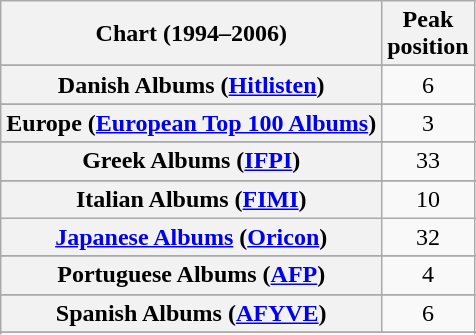<table class="wikitable sortable plainrowheaders" style="text-align:center;">
<tr>
<th>Chart (1994–2006)</th>
<th>Peak<br>position</th>
</tr>
<tr>
</tr>
<tr>
</tr>
<tr>
</tr>
<tr>
</tr>
<tr>
</tr>
<tr>
<th scope="row">Danish Albums (<a href='#'>Hitlisten</a>)</th>
<td>6</td>
</tr>
<tr>
</tr>
<tr>
<th scope="row">Europe (<a href='#'>European Top 100 Albums</a>)</th>
<td>3</td>
</tr>
<tr>
</tr>
<tr>
</tr>
<tr>
<th scope="row">Greek Albums (<a href='#'>IFPI</a>)</th>
<td>33</td>
</tr>
<tr>
</tr>
<tr>
</tr>
<tr>
<th scope="row">Italian Albums (<a href='#'>FIMI</a>)</th>
<td>10</td>
</tr>
<tr>
<th scope="row"><a href='#'>Japanese Albums</a> (<a href='#'>Oricon</a>)</th>
<td>32</td>
</tr>
<tr>
</tr>
<tr>
</tr>
<tr>
<th scope="row">Portuguese Albums (<a href='#'>AFP</a>)</th>
<td align="center">4</td>
</tr>
<tr>
</tr>
<tr>
<th scope="row">Spanish Albums (<a href='#'>AFYVE</a>)</th>
<td align="center">6</td>
</tr>
<tr>
</tr>
<tr>
</tr>
<tr>
</tr>
<tr>
</tr>
<tr>
</tr>
<tr>
</tr>
<tr>
</tr>
</table>
